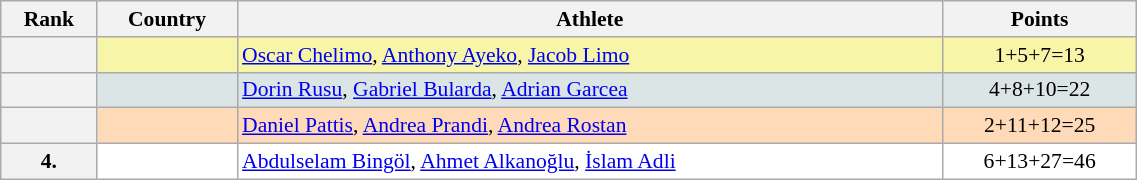<table class="wikitable" width=60% style="font-size:90%; text-align:center;">
<tr align=center bgcolor="#EFEFEF">
<th>Rank</th>
<th align=left>Country</th>
<th align=left>Athlete</th>
<th>Points</th>
</tr>
<tr align="center" valign="top" bgcolor="#F7F6A8">
<th></th>
<td align=left></td>
<td align=left><a href='#'>Oscar Chelimo</a>, <a href='#'>Anthony Ayeko</a>, <a href='#'>Jacob Limo</a></td>
<td>1+5+7=13</td>
</tr>
<tr align="center" valign="top" bgcolor="#DCE5E5">
<th></th>
<td align=left></td>
<td align=left><a href='#'>Dorin Rusu</a>, <a href='#'>Gabriel Bularda</a>, <a href='#'>Adrian Garcea</a></td>
<td>4+8+10=22</td>
</tr>
<tr align="center" valign="top" bgcolor="#FFDAB9">
<th></th>
<td align=left></td>
<td align=left><a href='#'>Daniel Pattis</a>, <a href='#'>Andrea Prandi</a>, <a href='#'>Andrea Rostan</a></td>
<td>2+11+12=25</td>
</tr>
<tr align="center" valign="top" bgcolor="#FFFFFF">
<th>4.</th>
<td align=left></td>
<td align=left><a href='#'>Abdulselam Bingöl</a>, <a href='#'>Ahmet Alkanoğlu</a>, <a href='#'>İslam Adli</a></td>
<td>6+13+27=46</td>
</tr>
</table>
